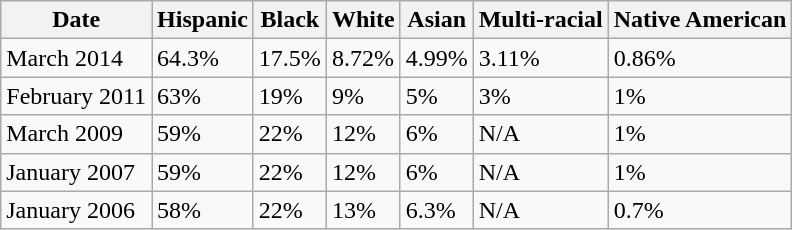<table class="wikitable sortable">
<tr>
<th>Date</th>
<th>Hispanic</th>
<th>Black</th>
<th>White</th>
<th>Asian</th>
<th>Multi-racial</th>
<th>Native American</th>
</tr>
<tr>
<td>March 2014</td>
<td>64.3%</td>
<td>17.5%</td>
<td>8.72%</td>
<td>4.99%</td>
<td>3.11%</td>
<td>0.86%</td>
</tr>
<tr>
<td>February 2011</td>
<td>63%</td>
<td>19%</td>
<td>9%</td>
<td>5%</td>
<td>3%</td>
<td>1%</td>
</tr>
<tr>
<td>March 2009</td>
<td>59%</td>
<td>22%</td>
<td>12%</td>
<td>6%</td>
<td>N/A</td>
<td>1%</td>
</tr>
<tr>
<td>January 2007</td>
<td>59%</td>
<td>22%</td>
<td>12%</td>
<td>6%</td>
<td>N/A</td>
<td>1%</td>
</tr>
<tr>
<td>January 2006</td>
<td>58%</td>
<td>22%</td>
<td>13%</td>
<td>6.3%</td>
<td>N/A</td>
<td>0.7%</td>
</tr>
</table>
